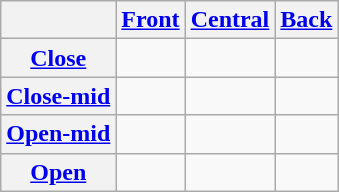<table class="wikitable" style="text-align:center">
<tr>
<th></th>
<th><a href='#'>Front</a></th>
<th><a href='#'>Central</a></th>
<th><a href='#'>Back</a></th>
</tr>
<tr align="center">
<th><a href='#'>Close</a></th>
<td> </td>
<td> </td>
<td> </td>
</tr>
<tr align="center">
<th><a href='#'>Close-mid</a></th>
<td> </td>
<td> </td>
<td> </td>
</tr>
<tr>
<th><a href='#'>Open-mid</a></th>
<td> </td>
<td> </td>
<td> </td>
</tr>
<tr align="center">
<th><a href='#'>Open</a></th>
<td></td>
<td> </td>
<td> </td>
</tr>
</table>
